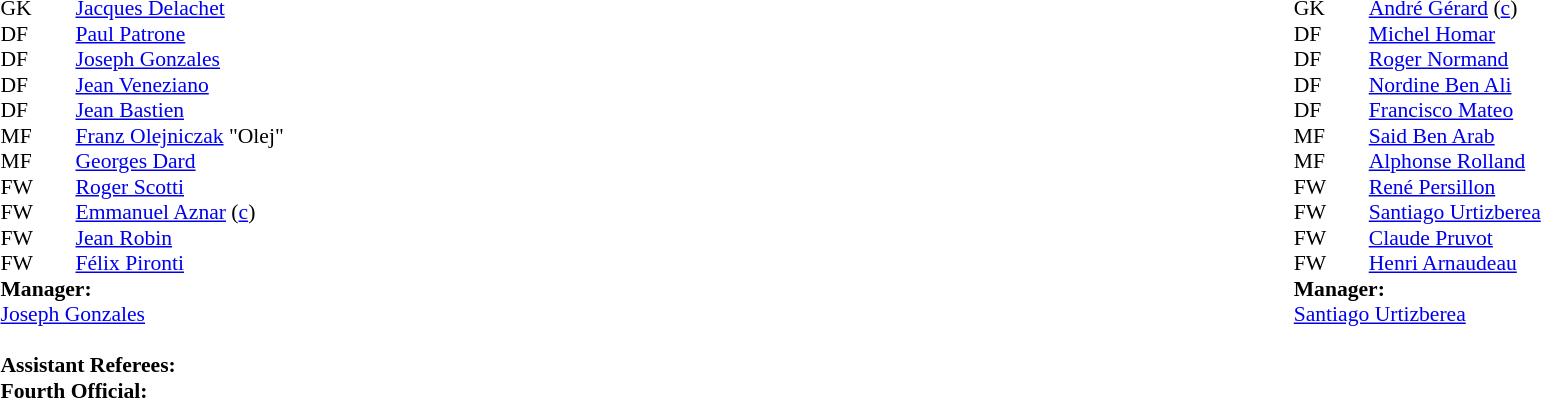<table width=100%>
<tr>
<td valign="top" width="50%"><br><table style=font-size:90% cellspacing=0 cellpadding=0>
<tr>
<td colspan="4"></td>
</tr>
<tr>
<th width=25></th>
<th width=25></th>
</tr>
<tr>
<td>GK</td>
<td><strong></strong></td>
<td> <a href='#'>Jacques Delachet</a></td>
</tr>
<tr>
<td>DF</td>
<td><strong></strong></td>
<td> <a href='#'>Paul Patrone</a></td>
</tr>
<tr>
<td>DF</td>
<td><strong></strong></td>
<td> <a href='#'>Joseph Gonzales</a></td>
</tr>
<tr>
<td>DF</td>
<td><strong></strong></td>
<td> <a href='#'>Jean Veneziano</a></td>
</tr>
<tr>
<td>DF</td>
<td><strong></strong></td>
<td> <a href='#'>Jean Bastien</a></td>
</tr>
<tr>
<td>MF</td>
<td><strong></strong></td>
<td> <a href='#'>Franz Olejniczak</a> "Olej"</td>
</tr>
<tr>
<td>MF</td>
<td><strong></strong></td>
<td> <a href='#'>Georges Dard</a></td>
</tr>
<tr>
<td>FW</td>
<td><strong></strong></td>
<td> <a href='#'>Roger Scotti</a></td>
</tr>
<tr>
<td>FW</td>
<td><strong></strong></td>
<td> <a href='#'>Emmanuel Aznar</a> (<a href='#'>c</a>)</td>
</tr>
<tr>
<td>FW</td>
<td><strong></strong></td>
<td> <a href='#'>Jean Robin</a></td>
</tr>
<tr>
<td>FW</td>
<td><strong></strong></td>
<td> <a href='#'>Félix Pironti</a></td>
</tr>
<tr>
<td colspan=3><strong>Manager:</strong></td>
</tr>
<tr>
<td colspan=4> <a href='#'>Joseph Gonzales</a><br><br><strong>Assistant Referees:</strong><br>
<strong>Fourth Official:</strong><br></td>
</tr>
</table>
</td>
<td valign="top" width="50%"><br><table style="font-size: 90%" cellspacing="0" cellpadding="0" align=center>
<tr>
<td colspan="4"></td>
</tr>
<tr>
<th width=25></th>
<th width=25></th>
</tr>
<tr>
<td>GK</td>
<td><strong></strong></td>
<td> <a href='#'>André Gérard</a> (<a href='#'>c</a>)</td>
</tr>
<tr>
<td>DF</td>
<td><strong></strong></td>
<td> <a href='#'>Michel Homar</a></td>
</tr>
<tr>
<td>DF</td>
<td><strong></strong></td>
<td> <a href='#'>Roger Normand</a></td>
</tr>
<tr>
<td>DF</td>
<td><strong></strong></td>
<td> <a href='#'>Nordine Ben Ali</a></td>
</tr>
<tr>
<td>DF</td>
<td><strong></strong></td>
<td> <a href='#'>Francisco Mateo</a></td>
</tr>
<tr>
<td>MF</td>
<td><strong></strong></td>
<td> <a href='#'>Said Ben Arab</a></td>
</tr>
<tr>
<td>MF</td>
<td><strong></strong></td>
<td> <a href='#'>Alphonse Rolland</a></td>
</tr>
<tr>
<td>FW</td>
<td><strong></strong></td>
<td> <a href='#'>René Persillon</a></td>
</tr>
<tr>
<td>FW</td>
<td><strong></strong></td>
<td> <a href='#'>Santiago Urtizberea</a></td>
</tr>
<tr>
<td>FW</td>
<td><strong></strong></td>
<td> <a href='#'>Claude Pruvot</a></td>
</tr>
<tr>
<td>FW</td>
<td><strong></strong></td>
<td> <a href='#'>Henri Arnaudeau</a></td>
</tr>
<tr>
<td colspan=3><strong>Manager:</strong></td>
</tr>
<tr>
<td colspan=4> <a href='#'>Santiago Urtizberea</a></td>
</tr>
</table>
</td>
</tr>
</table>
